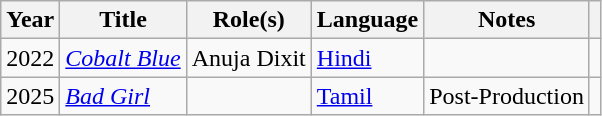<table class="wikitable sortable">
<tr>
<th>Year</th>
<th>Title</th>
<th>Role(s)</th>
<th>Language</th>
<th class="unsortable">Notes</th>
<th class="unsortable"></th>
</tr>
<tr>
<td>2022</td>
<td><a href='#'><em>Cobalt Blue</em></a></td>
<td>Anuja Dixit</td>
<td><a href='#'>Hindi</a></td>
<td></td>
<td></td>
</tr>
<tr>
<td>2025</td>
<td><em><a href='#'>Bad Girl</a></em></td>
<td></td>
<td><a href='#'>Tamil</a></td>
<td>Post-Production</td>
<td></td>
</tr>
</table>
